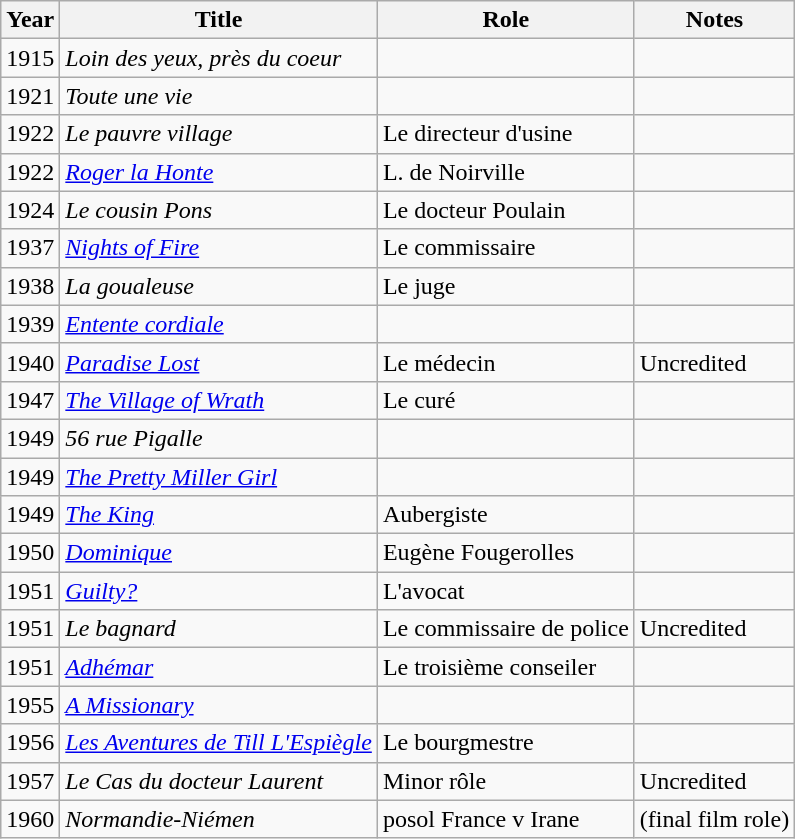<table class="wikitable">
<tr>
<th>Year</th>
<th>Title</th>
<th>Role</th>
<th>Notes</th>
</tr>
<tr>
<td>1915</td>
<td><em>Loin des yeux, près du coeur</em></td>
<td></td>
<td></td>
</tr>
<tr>
<td>1921</td>
<td><em>Toute une vie</em></td>
<td></td>
<td></td>
</tr>
<tr>
<td>1922</td>
<td><em>Le pauvre village</em></td>
<td>Le directeur d'usine</td>
<td></td>
</tr>
<tr>
<td>1922</td>
<td><em><a href='#'>Roger la Honte</a></em></td>
<td>L. de Noirville</td>
<td></td>
</tr>
<tr>
<td>1924</td>
<td><em>Le cousin Pons</em></td>
<td>Le docteur Poulain</td>
<td></td>
</tr>
<tr>
<td>1937</td>
<td><em><a href='#'>Nights of Fire</a></em></td>
<td>Le commissaire</td>
<td></td>
</tr>
<tr>
<td>1938</td>
<td><em>La goualeuse</em></td>
<td>Le juge</td>
<td></td>
</tr>
<tr>
<td>1939</td>
<td><em><a href='#'>Entente cordiale</a></em></td>
<td></td>
<td></td>
</tr>
<tr>
<td>1940</td>
<td><em><a href='#'>Paradise Lost</a></em></td>
<td>Le médecin</td>
<td>Uncredited</td>
</tr>
<tr>
<td>1947</td>
<td><em><a href='#'>The Village of Wrath</a></em></td>
<td>Le curé</td>
<td></td>
</tr>
<tr>
<td>1949</td>
<td><em>56 rue Pigalle</em></td>
<td></td>
<td></td>
</tr>
<tr>
<td>1949</td>
<td><em><a href='#'>The Pretty Miller Girl</a></em></td>
<td></td>
<td></td>
</tr>
<tr>
<td>1949</td>
<td><em><a href='#'>The King</a></em></td>
<td>Aubergiste</td>
<td></td>
</tr>
<tr>
<td>1950</td>
<td><em><a href='#'>Dominique</a></em></td>
<td>Eugène Fougerolles</td>
<td></td>
</tr>
<tr>
<td>1951</td>
<td><em><a href='#'>Guilty?</a></em></td>
<td>L'avocat</td>
<td></td>
</tr>
<tr>
<td>1951</td>
<td><em>Le bagnard</em></td>
<td>Le commissaire de police</td>
<td>Uncredited</td>
</tr>
<tr>
<td>1951</td>
<td><em><a href='#'>Adhémar</a></em></td>
<td>Le troisième conseiler</td>
<td></td>
</tr>
<tr>
<td>1955</td>
<td><em><a href='#'>A Missionary</a></em></td>
<td></td>
<td></td>
</tr>
<tr>
<td>1956</td>
<td><em><a href='#'>Les Aventures de Till L'Espiègle</a></em></td>
<td>Le bourgmestre</td>
<td></td>
</tr>
<tr>
<td>1957</td>
<td><em>Le Cas du docteur Laurent</em></td>
<td>Minor rôle</td>
<td>Uncredited</td>
</tr>
<tr>
<td>1960</td>
<td><em>Normandie-Niémen</em></td>
<td>posol France v Irane</td>
<td>(final film role)</td>
</tr>
</table>
